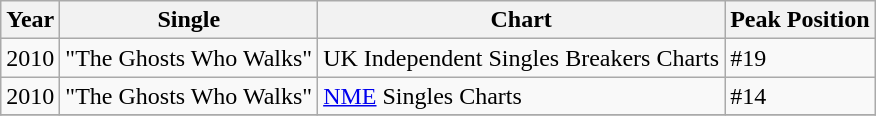<table class="wikitable">
<tr>
<th align="left">Year</th>
<th align="left">Single</th>
<th align="left">Chart</th>
<th align="left">Peak Position</th>
</tr>
<tr>
<td align="left">2010</td>
<td align="left">"The Ghosts Who Walks"</td>
<td align="left">UK Independent Singles Breakers Charts</td>
<td align="left">#19</td>
</tr>
<tr>
<td align="left">2010</td>
<td align="left">"The Ghosts Who Walks"</td>
<td align="left"><a href='#'>NME</a> Singles Charts</td>
<td align="left">#14</td>
</tr>
<tr>
</tr>
</table>
